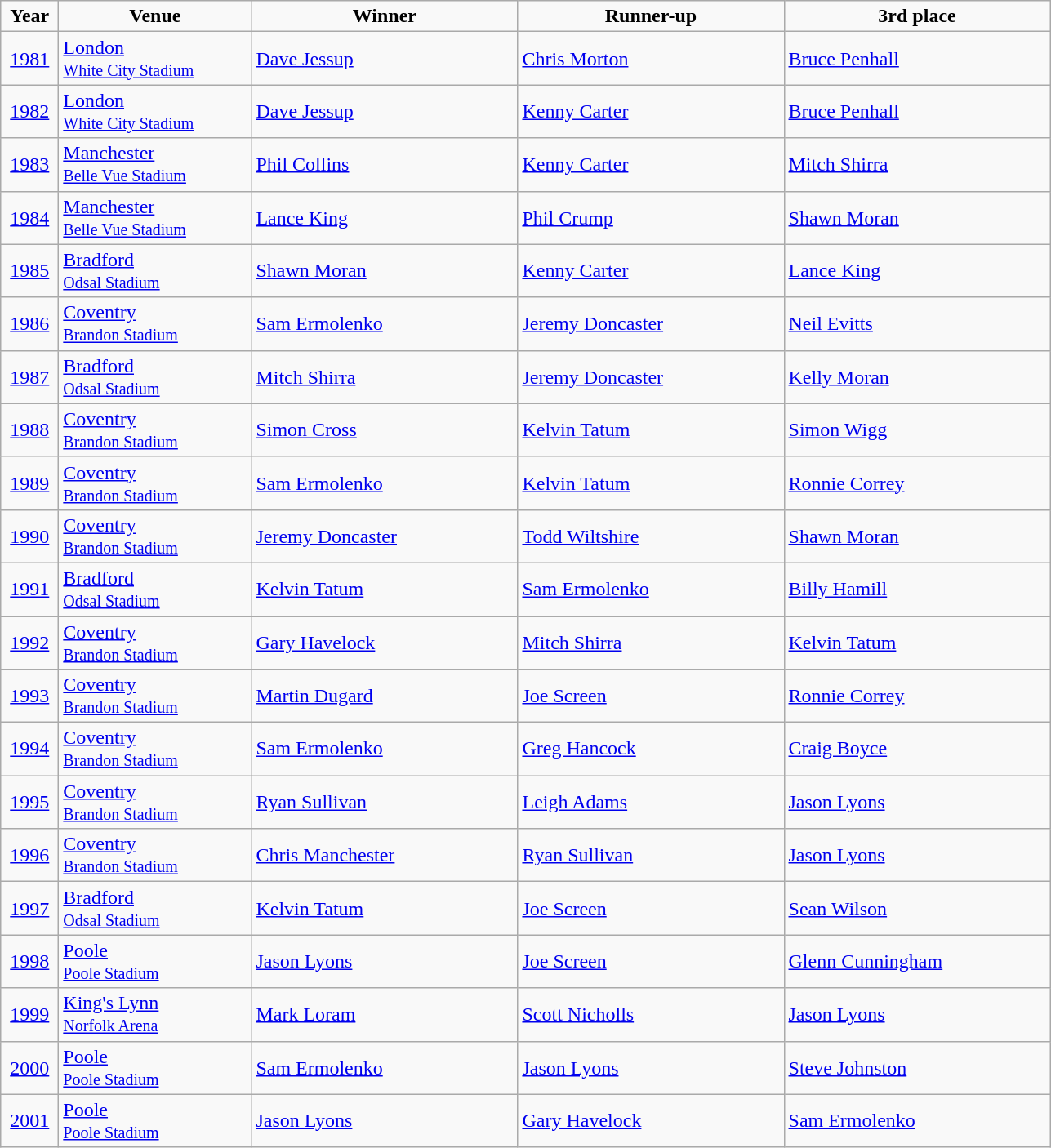<table class="wikitable">
<tr align=center>
<td width=40px  ><strong>Year</strong></td>
<td width=150px ><strong>Venue</strong></td>
<td width=210px ><strong>Winner</strong></td>
<td width=210px ><strong>Runner-up</strong></td>
<td width=210px ><strong>3rd place</strong></td>
</tr>
<tr>
<td align=center><a href='#'>1981</a></td>
<td> <a href='#'>London</a> <br><small><a href='#'>White City Stadium</a></small></td>
<td> <a href='#'>Dave Jessup</a></td>
<td> <a href='#'>Chris Morton</a></td>
<td> <a href='#'>Bruce Penhall</a></td>
</tr>
<tr>
<td align=center><a href='#'>1982</a></td>
<td> <a href='#'>London</a> <br><small><a href='#'>White City Stadium</a></small></td>
<td> <a href='#'>Dave Jessup</a></td>
<td> <a href='#'>Kenny Carter</a></td>
<td> <a href='#'>Bruce Penhall</a></td>
</tr>
<tr>
<td align=center><a href='#'>1983</a></td>
<td> <a href='#'>Manchester</a> <br><small><a href='#'>Belle Vue Stadium</a></small></td>
<td> <a href='#'>Phil Collins</a></td>
<td> <a href='#'>Kenny Carter</a></td>
<td> <a href='#'>Mitch Shirra</a></td>
</tr>
<tr>
<td align=center><a href='#'>1984</a></td>
<td> <a href='#'>Manchester</a> <br><small><a href='#'>Belle Vue Stadium</a></small></td>
<td> <a href='#'>Lance King</a></td>
<td> <a href='#'>Phil Crump</a></td>
<td> <a href='#'>Shawn Moran</a></td>
</tr>
<tr>
<td align=center><a href='#'>1985</a></td>
<td> <a href='#'>Bradford</a> <br><small><a href='#'>Odsal Stadium</a></small></td>
<td> <a href='#'>Shawn Moran</a></td>
<td> <a href='#'>Kenny Carter</a></td>
<td> <a href='#'>Lance King</a></td>
</tr>
<tr>
<td align=center><a href='#'>1986</a></td>
<td> <a href='#'>Coventry</a> <br><small><a href='#'>Brandon Stadium</a></small></td>
<td> <a href='#'>Sam Ermolenko</a></td>
<td> <a href='#'>Jeremy Doncaster</a></td>
<td> <a href='#'>Neil Evitts</a></td>
</tr>
<tr>
<td align=center><a href='#'>1987</a></td>
<td> <a href='#'>Bradford</a> <br><small><a href='#'>Odsal Stadium</a></small></td>
<td> <a href='#'>Mitch Shirra</a></td>
<td> <a href='#'>Jeremy Doncaster</a></td>
<td> <a href='#'>Kelly Moran</a></td>
</tr>
<tr>
<td align=center><a href='#'>1988</a></td>
<td> <a href='#'>Coventry</a> <br><small><a href='#'>Brandon Stadium</a></small></td>
<td> <a href='#'>Simon Cross</a></td>
<td> <a href='#'>Kelvin Tatum</a></td>
<td> <a href='#'>Simon Wigg</a></td>
</tr>
<tr>
<td align=center><a href='#'>1989</a></td>
<td> <a href='#'>Coventry</a> <br><small><a href='#'>Brandon Stadium</a></small></td>
<td> <a href='#'>Sam Ermolenko</a></td>
<td> <a href='#'>Kelvin Tatum</a></td>
<td> <a href='#'>Ronnie Correy</a></td>
</tr>
<tr>
<td align=center><a href='#'>1990</a></td>
<td> <a href='#'>Coventry</a> <br><small><a href='#'>Brandon Stadium</a></small></td>
<td> <a href='#'>Jeremy Doncaster</a></td>
<td> <a href='#'>Todd Wiltshire</a></td>
<td> <a href='#'>Shawn Moran</a></td>
</tr>
<tr>
<td align=center><a href='#'>1991</a></td>
<td> <a href='#'>Bradford</a> <br><small><a href='#'>Odsal Stadium</a></small></td>
<td> <a href='#'>Kelvin Tatum</a></td>
<td> <a href='#'>Sam Ermolenko</a></td>
<td> <a href='#'>Billy Hamill</a></td>
</tr>
<tr>
<td align=center><a href='#'>1992</a></td>
<td> <a href='#'>Coventry</a> <br><small><a href='#'>Brandon Stadium</a></small></td>
<td> <a href='#'>Gary Havelock</a></td>
<td> <a href='#'>Mitch Shirra</a></td>
<td> <a href='#'>Kelvin Tatum</a></td>
</tr>
<tr>
<td align=center><a href='#'>1993</a></td>
<td> <a href='#'>Coventry</a> <br><small><a href='#'>Brandon Stadium</a></small></td>
<td> <a href='#'>Martin Dugard</a></td>
<td> <a href='#'>Joe Screen</a></td>
<td> <a href='#'>Ronnie Correy</a></td>
</tr>
<tr>
<td align=center><a href='#'>1994</a></td>
<td> <a href='#'>Coventry</a> <br><small><a href='#'>Brandon Stadium</a></small></td>
<td> <a href='#'>Sam Ermolenko</a></td>
<td> <a href='#'>Greg Hancock</a></td>
<td> <a href='#'>Craig Boyce</a></td>
</tr>
<tr>
<td align=center><a href='#'>1995</a></td>
<td> <a href='#'>Coventry</a> <br><small><a href='#'>Brandon Stadium</a></small></td>
<td> <a href='#'>Ryan Sullivan</a></td>
<td> <a href='#'>Leigh Adams</a></td>
<td> <a href='#'>Jason Lyons</a></td>
</tr>
<tr>
<td align=center><a href='#'>1996</a></td>
<td> <a href='#'>Coventry</a> <br><small><a href='#'>Brandon Stadium</a></small></td>
<td> <a href='#'>Chris Manchester</a></td>
<td> <a href='#'>Ryan Sullivan</a></td>
<td> <a href='#'>Jason Lyons</a></td>
</tr>
<tr>
<td align=center><a href='#'>1997</a></td>
<td> <a href='#'>Bradford</a> <br><small><a href='#'>Odsal Stadium</a></small></td>
<td> <a href='#'>Kelvin Tatum</a></td>
<td> <a href='#'>Joe Screen</a></td>
<td> <a href='#'>Sean Wilson</a></td>
</tr>
<tr>
<td align=center><a href='#'>1998</a></td>
<td> <a href='#'>Poole</a> <br><small><a href='#'>Poole Stadium</a></small></td>
<td> <a href='#'>Jason Lyons</a></td>
<td> <a href='#'>Joe Screen</a></td>
<td> <a href='#'>Glenn Cunningham</a></td>
</tr>
<tr>
<td align=center><a href='#'>1999</a></td>
<td> <a href='#'>King's Lynn</a> <br><small><a href='#'>Norfolk Arena</a></small></td>
<td> <a href='#'>Mark Loram</a></td>
<td> <a href='#'>Scott Nicholls</a></td>
<td> <a href='#'>Jason Lyons</a></td>
</tr>
<tr>
<td align=center><a href='#'>2000</a></td>
<td> <a href='#'>Poole</a> <br><small><a href='#'>Poole Stadium</a></small></td>
<td> <a href='#'>Sam Ermolenko</a></td>
<td> <a href='#'>Jason Lyons</a></td>
<td> <a href='#'>Steve Johnston</a></td>
</tr>
<tr>
<td align=center><a href='#'>2001</a></td>
<td> <a href='#'>Poole</a> <br><small><a href='#'>Poole Stadium</a></small></td>
<td> <a href='#'>Jason Lyons</a></td>
<td> <a href='#'>Gary Havelock</a></td>
<td> <a href='#'>Sam Ermolenko</a></td>
</tr>
</table>
